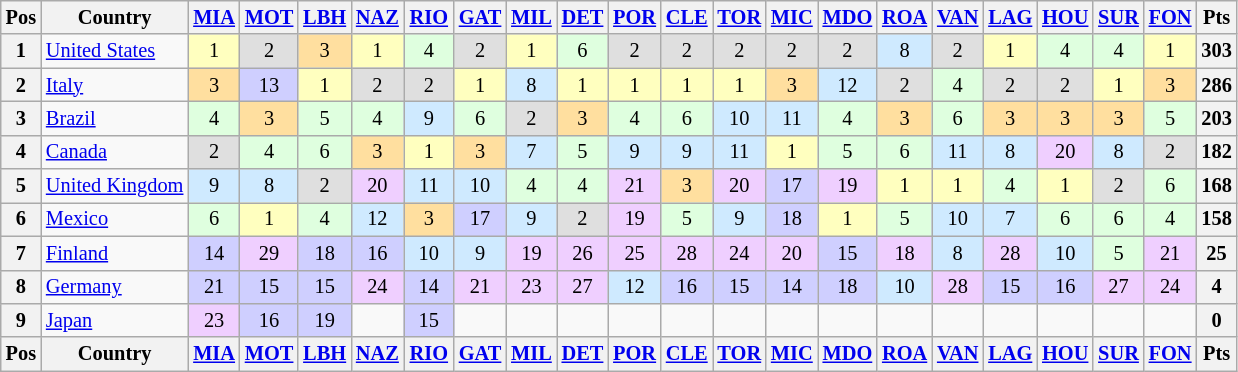<table class="wikitable" style="font-size: 85%;; text-align:center;">
<tr valign="top">
<th valign="middle">Pos</th>
<th valign="middle">Country</th>
<th width="27"><a href='#'>MIA</a> </th>
<th width="27"><a href='#'>MOT</a> </th>
<th width="27"><a href='#'>LBH</a> </th>
<th width="27"><a href='#'>NAZ</a> </th>
<th width="27"><a href='#'>RIO</a> </th>
<th width="27"><a href='#'>GAT</a> </th>
<th width="27"><a href='#'>MIL</a> </th>
<th width="27"><a href='#'>DET</a> </th>
<th width="27"><a href='#'>POR</a> </th>
<th width="27"><a href='#'>CLE</a> </th>
<th width="27"><a href='#'>TOR</a>  </th>
<th width="27"><a href='#'>MIC</a> </th>
<th width="27"><a href='#'>MDO</a> </th>
<th width="27"><a href='#'>ROA</a> </th>
<th width="27"><a href='#'>VAN</a> </th>
<th width="27"><a href='#'>LAG</a> </th>
<th width="27"><a href='#'>HOU</a> </th>
<th width="27"><a href='#'>SUR</a> </th>
<th width="27"><a href='#'>FON</a> </th>
<th valign="middle">Pts</th>
</tr>
<tr>
<th>1</th>
<td align="left"> <a href='#'>United States</a></td>
<td style="background:#ffffbf;">1</td>
<td style="background:#dfdfdf;">2</td>
<td style="background:#ffdf9f;">3</td>
<td style="background:#ffffbf;">1</td>
<td style="background:#dfffdf;">4</td>
<td style="background:#dfdfdf;">2</td>
<td style="background:#ffffbf;">1</td>
<td style="background:#dfffdf;">6</td>
<td style="background:#dfdfdf;">2</td>
<td style="background:#dfdfdf;">2</td>
<td style="background:#dfdfdf;">2</td>
<td style="background:#dfdfdf;">2</td>
<td style="background:#dfdfdf;">2</td>
<td style="background:#CFEAFF;">8</td>
<td style="background:#dfdfdf;">2</td>
<td style="background:#ffffbf;">1</td>
<td style="background:#dfffdf;">4</td>
<td style="background:#dfffdf;">4</td>
<td style="background:#ffffbf;">1</td>
<th>303</th>
</tr>
<tr>
<th>2</th>
<td align="left"> <a href='#'>Italy</a></td>
<td style="background:#ffdf9f;">3</td>
<td style="background:#CFCFFF;">13</td>
<td style="background:#ffffbf;">1</td>
<td style="background:#dfdfdf;">2</td>
<td style="background:#dfdfdf;">2</td>
<td style="background:#ffffbf;">1</td>
<td style="background:#CFEAFF;">8</td>
<td style="background:#ffffbf;">1</td>
<td style="background:#ffffbf;">1</td>
<td style="background:#ffffbf;">1</td>
<td style="background:#ffffbf;">1</td>
<td style="background:#ffdf9f;">3</td>
<td style="background:#CFEAFF;">12</td>
<td style="background:#dfdfdf;">2</td>
<td style="background:#dfffdf;">4</td>
<td style="background:#dfdfdf;">2</td>
<td style="background:#dfdfdf;">2</td>
<td style="background:#ffffbf;">1</td>
<td style="background:#ffdf9f;">3</td>
<th>286</th>
</tr>
<tr>
<th>3</th>
<td align="left"> <a href='#'>Brazil</a></td>
<td style="background:#dfffdf;">4</td>
<td style="background:#ffdf9f;">3</td>
<td style="background:#dfffdf;">5</td>
<td style="background:#dfffdf;">4</td>
<td style="background:#CFEAFF;">9</td>
<td style="background:#dfffdf;">6</td>
<td style="background:#dfdfdf;">2</td>
<td style="background:#ffdf9f;">3</td>
<td style="background:#dfffdf;">4</td>
<td style="background:#dfffdf;">6</td>
<td style="background:#CFEAFF;">10</td>
<td style="background:#CFEAFF;">11</td>
<td style="background:#dfffdf;">4</td>
<td style="background:#ffdf9f;">3</td>
<td style="background:#dfffdf;">6</td>
<td style="background:#ffdf9f;">3</td>
<td style="background:#ffdf9f;">3</td>
<td style="background:#ffdf9f;">3</td>
<td style="background:#dfffdf;">5</td>
<th>203</th>
</tr>
<tr>
<th>4</th>
<td align="left"> <a href='#'>Canada</a></td>
<td style="background:#dfdfdf;">2</td>
<td style="background:#dfffdf;">4</td>
<td style="background:#dfffdf;">6</td>
<td style="background:#ffdf9f;">3</td>
<td style="background:#ffffbf;">1</td>
<td style="background:#ffdf9f;">3</td>
<td style="background:#CFEAFF;">7</td>
<td style="background:#dfffdf;">5</td>
<td style="background:#CFEAFF;">9</td>
<td style="background:#CFEAFF;">9</td>
<td style="background:#CFEAFF;">11</td>
<td style="background:#ffffbf;">1</td>
<td style="background:#dfffdf;">5</td>
<td style="background:#dfffdf;">6</td>
<td style="background:#CFEAFF;">11</td>
<td style="background:#CFEAFF;">8</td>
<td style="background:#EFCFFF;">20</td>
<td style="background:#CFEAFF;">8</td>
<td style="background:#dfdfdf;">2</td>
<th>182</th>
</tr>
<tr>
<th>5</th>
<td align="left"> <a href='#'>United Kingdom</a></td>
<td style="background:#CFEAFF;">9</td>
<td style="background:#CFEAFF;">8</td>
<td style="background:#DFDFDF;">2</td>
<td style="background:#EFCFFF;">20</td>
<td style="background:#CFEAFF;">11</td>
<td style="background:#CFEAFF;">10</td>
<td style="background:#dfffdf;">4</td>
<td style="background:#dfffdf;">4</td>
<td style="background:#EFCFFF;">21</td>
<td style="background:#ffdf9f;">3</td>
<td style="background:#EFCFFF;">20</td>
<td style="background:#CFCFFF;">17</td>
<td style="background:#EFCFFF;">19</td>
<td style="background:#ffffbf;">1</td>
<td style="background:#ffffbf;">1</td>
<td style="background:#dfffdf;">4</td>
<td style="background:#ffffbf;">1</td>
<td style="background:#DFDFDF;">2</td>
<td style="background:#dfffdf;">6</td>
<th>168</th>
</tr>
<tr>
<th>6</th>
<td align="left"> <a href='#'>Mexico</a></td>
<td style="background:#dfffdf;">6</td>
<td style="background:#ffffbf;">1</td>
<td style="background:#dfffdf;">4</td>
<td style="background:#CFEAFF;">12</td>
<td style="background:#ffdf9f;">3</td>
<td style="background:#CFCFFF;">17</td>
<td style="background:#CFEAFF;">9</td>
<td style="background:#DFDFDF;">2</td>
<td style="background:#EFCFFF;">19</td>
<td style="background:#dfffdf;">5</td>
<td style="background:#CFEAFF;">9</td>
<td style="background:#CFCFFF;">18</td>
<td style="background:#ffffbf;">1</td>
<td style="background:#dfffdf;">5</td>
<td style="background:#CFEAFF;">10</td>
<td style="background:#CFEAFF;">7</td>
<td style="background:#dfffdf;">6</td>
<td style="background:#dfffdf;">6</td>
<td style="background:#dfffdf;">4</td>
<th>158</th>
</tr>
<tr>
<th>7</th>
<td align="left"> <a href='#'>Finland</a></td>
<td style="background:#CFCFFF;">14</td>
<td style="background:#EFCFFF;">29</td>
<td style="background:#CFCFFF;">18</td>
<td style="background:#CFCFFF;">16</td>
<td style="background:#CFEAFF;">10</td>
<td style="background:#CFEAFF;">9</td>
<td style="background:#EFCFFF;">19</td>
<td style="background:#EFCFFF;">26</td>
<td style="background:#EFCFFF;">25</td>
<td style="background:#EFCFFF;">28</td>
<td style="background:#EFCFFF;">24</td>
<td style="background:#EFCFFF;">20</td>
<td style="background:#CFCFFF;">15</td>
<td style="background:#EFCFFF;">18</td>
<td style="background:#CFEAFF;">8</td>
<td style="background:#EFCFFF;">28</td>
<td style="background:#CFEAFF;">10</td>
<td style="background:#dfffdf;">5</td>
<td style="background:#EFCFFF;">21</td>
<th>25</th>
</tr>
<tr>
<th>8</th>
<td align="left"> <a href='#'>Germany</a></td>
<td style="background:#CFCFFF;">21</td>
<td style="background:#CFCFFF;">15</td>
<td style="background:#CFCFFF;">15</td>
<td style="background:#EFCFFF;">24</td>
<td style="background:#CFCFFF;">14</td>
<td style="background:#EFCFFF;">21</td>
<td style="background:#EFCFFF;">23</td>
<td style="background:#EFCFFF;">27</td>
<td style="background:#CFEAFF;">12</td>
<td style="background:#CFCFFF;">16</td>
<td style="background:#CFCFFF;">15</td>
<td style="background:#CFCFFF;">14</td>
<td style="background:#CFCFFF;">18</td>
<td style="background:#CFEAFF;">10</td>
<td style="background:#EFCFFF;">28</td>
<td style="background:#CFCFFF;">15</td>
<td style="background:#CFCFFF;">16</td>
<td style="background:#EFCFFF;">27</td>
<td style="background:#EFCFFF;">24</td>
<th>4</th>
</tr>
<tr>
<th>9</th>
<td align="left"> <a href='#'>Japan</a></td>
<td style="background:#efcfff;">23</td>
<td style="background:#CFCFFF;">16</td>
<td style="background:#CFCFFF;">19</td>
<td></td>
<td style="background:#CFCFFF;">15</td>
<td></td>
<td></td>
<td></td>
<td></td>
<td></td>
<td></td>
<td></td>
<td></td>
<td></td>
<td></td>
<td></td>
<td></td>
<td></td>
<td></td>
<th>0</th>
</tr>
<tr style="background: #f9f9f9;" valign="top">
<th valign="middle">Pos</th>
<th valign="middle">Country</th>
<th width="27"><a href='#'>MIA</a> </th>
<th width="27"><a href='#'>MOT</a> </th>
<th width="27"><a href='#'>LBH</a> </th>
<th width="27"><a href='#'>NAZ</a> </th>
<th width="27"><a href='#'>RIO</a> </th>
<th width="27"><a href='#'>GAT</a> </th>
<th width="27"><a href='#'>MIL</a> </th>
<th width="27"><a href='#'>DET</a> </th>
<th width="27"><a href='#'>POR</a> </th>
<th width="27"><a href='#'>CLE</a> </th>
<th width="27"><a href='#'>TOR</a>  </th>
<th width="27"><a href='#'>MIC</a> </th>
<th width="27"><a href='#'>MDO</a> </th>
<th width="27"><a href='#'>ROA</a> </th>
<th width="27"><a href='#'>VAN</a> </th>
<th width="27"><a href='#'>LAG</a> </th>
<th width="27"><a href='#'>HOU</a> </th>
<th width="27"><a href='#'>SUR</a> </th>
<th width="27"><a href='#'>FON</a> </th>
<th valign="middle">Pts</th>
</tr>
</table>
